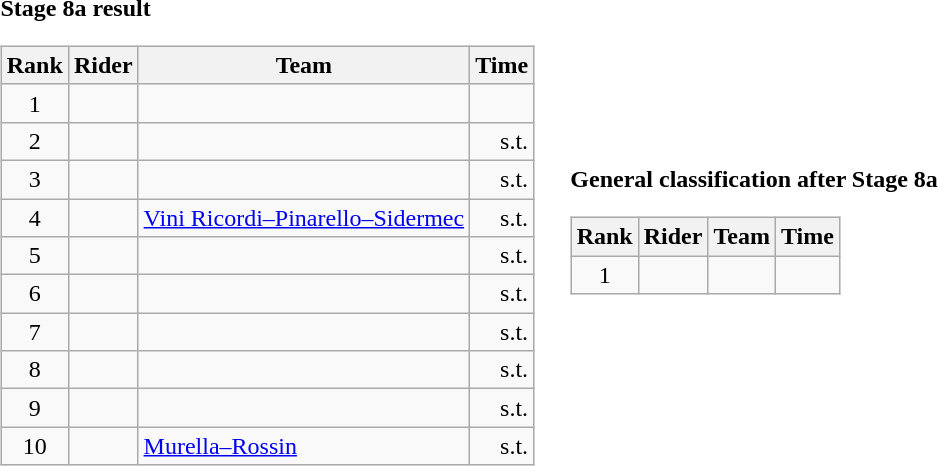<table>
<tr>
<td><strong>Stage 8a result</strong><br><table class="wikitable">
<tr>
<th scope="col">Rank</th>
<th scope="col">Rider</th>
<th scope="col">Team</th>
<th scope="col">Time</th>
</tr>
<tr>
<td style="text-align:center;">1</td>
<td></td>
<td></td>
<td style="text-align:right;"></td>
</tr>
<tr>
<td style="text-align:center;">2</td>
<td></td>
<td></td>
<td style="text-align:right;">s.t.</td>
</tr>
<tr>
<td style="text-align:center;">3</td>
<td></td>
<td></td>
<td style="text-align:right;">s.t.</td>
</tr>
<tr>
<td style="text-align:center;">4</td>
<td></td>
<td><a href='#'>Vini Ricordi–Pinarello–Sidermec</a></td>
<td style="text-align:right;">s.t.</td>
</tr>
<tr>
<td style="text-align:center;">5</td>
<td></td>
<td></td>
<td style="text-align:right;">s.t.</td>
</tr>
<tr>
<td style="text-align:center;">6</td>
<td></td>
<td></td>
<td style="text-align:right;">s.t.</td>
</tr>
<tr>
<td style="text-align:center;">7</td>
<td></td>
<td></td>
<td style="text-align:right;">s.t.</td>
</tr>
<tr>
<td style="text-align:center;">8</td>
<td></td>
<td></td>
<td style="text-align:right;">s.t.</td>
</tr>
<tr>
<td style="text-align:center;">9</td>
<td></td>
<td></td>
<td style="text-align:right;">s.t.</td>
</tr>
<tr>
<td style="text-align:center;">10</td>
<td></td>
<td><a href='#'>Murella–Rossin</a></td>
<td style="text-align:right;">s.t.</td>
</tr>
</table>
</td>
<td></td>
<td><strong>General classification after Stage 8a</strong><br><table class="wikitable">
<tr>
<th scope="col">Rank</th>
<th scope="col">Rider</th>
<th scope="col">Team</th>
<th scope="col">Time</th>
</tr>
<tr>
<td style="text-align:center;">1</td>
<td></td>
<td></td>
<td style="text-align:right;"></td>
</tr>
</table>
</td>
</tr>
</table>
